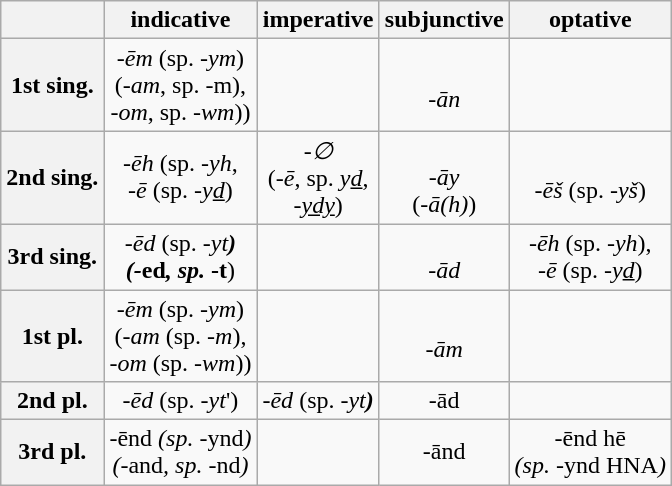<table class="wikitable" style="text-align:center">
<tr>
<th></th>
<th>indicative</th>
<th>imperative</th>
<th>subjunctive</th>
<th>optative</th>
</tr>
<tr>
<th>1st sing.</th>
<td><em>-ēm</em>  (sp. <em>-ym</em>)<br>(-<em>am</em>,  sp. -m),<br>-<em>om</em>, sp. -<em>wm</em>))</td>
<td></td>
<td><br><em>-ān</em></td>
<td></td>
</tr>
<tr>
<th>2nd sing.</th>
<td>-<em>ēh</em>  (sp. -<em>yh</em>,<br>-<em>ē</em> (sp. -<em>y<u>d</u></em>)</td>
<td><em>-∅</em><br>(-<em>ē</em>, sp. <em>y<u>d</u></em>,<br>-<u><em>ydy</em></u>)</td>
<td><br><em>-āy</em><br>(<em>-ā(h)</em>)</td>
<td><br>-<em>ēš</em> (sp. -<em>yš</em>)</td>
</tr>
<tr>
<th>3rd sing.</th>
<td>-<em>ēd</em> (sp. <em>-yt<strong>)<br>(-</em>ed<em>,  sp. </em>-t</strong>)</td>
<td></td>
<td><br><em>-ād</em></td>
<td><em>-ēh</em> (sp. <em>-yh</em>),<br><em>-ē</em> (sp. <em>-y<u>d</u></em>)</td>
</tr>
<tr>
<th>1st pl.</th>
<td>-<em>ēm</em>  (sp. <em>-ym</em>)<br>(-<em>am</em>  (sp. <em>-m</em>),<br><em>-om</em>  (sp. -<em>wm</em>))</td>
<td></td>
<td><br><em>-ām</em></td>
<td></td>
</tr>
<tr>
<th>2nd pl.</th>
<td>-<em>ēd</em>  (sp. <em>-yt</em>')</td>
<td>-<em>ēd</em>  (sp. <em>-yt<strong>)</td>
<td></em>-ād<em></td>
<td></td>
</tr>
<tr>
<th>3rd pl.</th>
<td></em>-ēnd<em>  (sp. -</em>ynd<em>)<br>(-</em>and<em>,  sp. -</em>nd<em>)</td>
<td></td>
<td></em>-ānd<em></td>
<td>-</em>ēnd hē<em><br>(sp. </em>-ynd HNA<em>)</td>
</tr>
</table>
